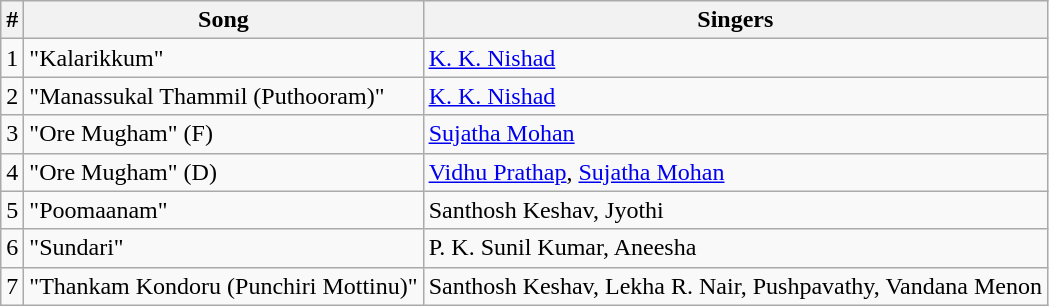<table class="wikitable">
<tr>
<th>#</th>
<th>Song</th>
<th>Singers</th>
</tr>
<tr>
<td>1</td>
<td>"Kalarikkum"</td>
<td><a href='#'>K. K. Nishad</a></td>
</tr>
<tr>
<td>2</td>
<td>"Manassukal Thammil (Puthooram)"</td>
<td><a href='#'>K. K. Nishad</a></td>
</tr>
<tr>
<td>3</td>
<td>"Ore Mugham" (F)</td>
<td><a href='#'>Sujatha Mohan</a></td>
</tr>
<tr>
<td>4</td>
<td>"Ore Mugham" (D)</td>
<td><a href='#'>Vidhu Prathap</a>, <a href='#'>Sujatha Mohan</a></td>
</tr>
<tr>
<td>5</td>
<td>"Poomaanam"</td>
<td>Santhosh Keshav, Jyothi</td>
</tr>
<tr>
<td>6</td>
<td>"Sundari"</td>
<td>P. K. Sunil Kumar, Aneesha</td>
</tr>
<tr>
<td>7</td>
<td>"Thankam Kondoru (Punchiri Mottinu)"</td>
<td>Santhosh Keshav, Lekha R. Nair, Pushpavathy, Vandana Menon</td>
</tr>
</table>
